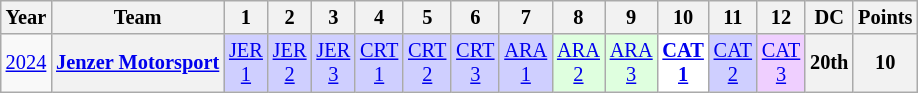<table class="wikitable" style="text-align:center; font-size:85%">
<tr>
<th>Year</th>
<th>Team</th>
<th>1</th>
<th>2</th>
<th>3</th>
<th>4</th>
<th>5</th>
<th>6</th>
<th>7</th>
<th>8</th>
<th>9</th>
<th>10</th>
<th>11</th>
<th>12</th>
<th>DC</th>
<th>Points</th>
</tr>
<tr>
<td><a href='#'>2024</a></td>
<th nowrap><a href='#'>Jenzer Motorsport</a></th>
<td style="background:#CFCFFF;"><a href='#'>JER<br>1</a><br></td>
<td style="background:#CFCFFF;"><a href='#'>JER<br>2</a><br></td>
<td style="background:#CFCFFF;"><a href='#'>JER<br>3</a><br></td>
<td style="background:#CFCFFF;"><a href='#'>CRT<br>1</a><br></td>
<td style="background:#CFCFFF;"><a href='#'>CRT<br>2</a><br></td>
<td style="background:#CFCFFF;"><a href='#'>CRT<br>3</a><br></td>
<td style="background:#CFCFFF;"><a href='#'>ARA<br>1</a><br></td>
<td style="background:#DFFFDF;"><a href='#'>ARA<br>2</a><br></td>
<td style="background:#DFFFDF;"><a href='#'>ARA<br>3</a><br></td>
<td style="background:#FFFFFF;"><strong><a href='#'>CAT<br>1</a></strong><br></td>
<td style="background:#CFCFFF;"><a href='#'>CAT<br>2</a><br></td>
<td style="background:#EFCFFF;"><a href='#'>CAT<br>3</a><br></td>
<th style="background:#;">20th</th>
<th style="background:#;">10</th>
</tr>
</table>
